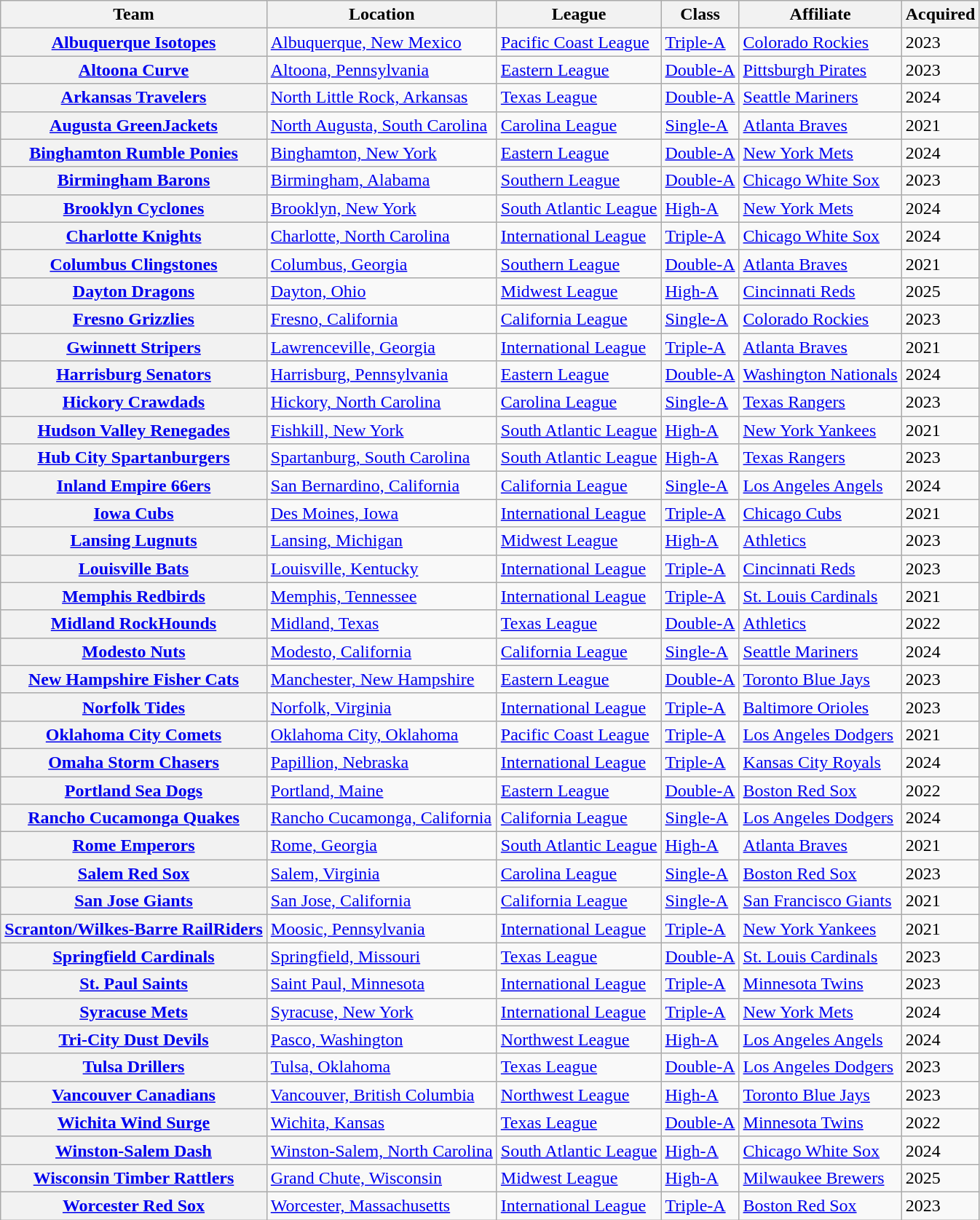<table class="wikitable sortable plainrowheaders">
<tr>
<th scope="col">Team</th>
<th scope="col">Location</th>
<th scope="col">League</th>
<th scope="col">Class</th>
<th scope="col">Affiliate</th>
<th scope="col">Acquired</th>
</tr>
<tr>
<th scope="row"><a href='#'>Albuquerque Isotopes</a></th>
<td><a href='#'>Albuquerque, New Mexico</a></td>
<td><a href='#'>Pacific Coast League</a></td>
<td><a href='#'>Triple-A</a></td>
<td><a href='#'>Colorado Rockies</a></td>
<td>2023</td>
</tr>
<tr>
<th scope="row"><a href='#'>Altoona Curve</a></th>
<td><a href='#'>Altoona, Pennsylvania</a></td>
<td><a href='#'>Eastern League</a></td>
<td><a href='#'>Double-A</a></td>
<td><a href='#'>Pittsburgh Pirates</a></td>
<td>2023</td>
</tr>
<tr>
<th scope="row"><a href='#'>Arkansas Travelers</a></th>
<td><a href='#'>North Little Rock, Arkansas</a></td>
<td><a href='#'>Texas League</a></td>
<td><a href='#'>Double-A</a></td>
<td><a href='#'>Seattle Mariners</a></td>
<td>2024</td>
</tr>
<tr>
<th scope="row"><a href='#'>Augusta GreenJackets</a></th>
<td><a href='#'>North Augusta, South Carolina</a></td>
<td><a href='#'>Carolina League</a></td>
<td><a href='#'>Single-A</a></td>
<td><a href='#'>Atlanta Braves</a></td>
<td>2021</td>
</tr>
<tr>
<th scope="row"><a href='#'>Binghamton Rumble Ponies</a></th>
<td><a href='#'>Binghamton, New York</a></td>
<td><a href='#'>Eastern League</a></td>
<td><a href='#'>Double-A</a></td>
<td><a href='#'>New York Mets</a></td>
<td>2024</td>
</tr>
<tr>
<th scope="row"><a href='#'>Birmingham Barons</a></th>
<td><a href='#'>Birmingham, Alabama</a></td>
<td><a href='#'>Southern League</a></td>
<td><a href='#'>Double-A</a></td>
<td><a href='#'>Chicago White Sox</a></td>
<td>2023</td>
</tr>
<tr>
<th scope="row"><a href='#'>Brooklyn Cyclones</a></th>
<td><a href='#'>Brooklyn, New York</a></td>
<td><a href='#'>South Atlantic League</a></td>
<td><a href='#'>High-A</a></td>
<td><a href='#'>New York Mets</a></td>
<td>2024</td>
</tr>
<tr>
<th scope="row"><a href='#'>Charlotte Knights</a></th>
<td><a href='#'>Charlotte, North Carolina</a></td>
<td><a href='#'>International League</a></td>
<td><a href='#'>Triple-A</a></td>
<td><a href='#'>Chicago White Sox</a></td>
<td>2024</td>
</tr>
<tr>
<th scope="row"><a href='#'>Columbus Clingstones</a></th>
<td><a href='#'>Columbus, Georgia</a></td>
<td><a href='#'>Southern League</a></td>
<td><a href='#'>Double-A</a></td>
<td><a href='#'>Atlanta Braves</a></td>
<td>2021</td>
</tr>
<tr>
<th scope="row"><a href='#'>Dayton Dragons</a></th>
<td><a href='#'>Dayton, Ohio</a></td>
<td><a href='#'>Midwest League</a></td>
<td><a href='#'>High-A</a></td>
<td><a href='#'>Cincinnati Reds</a></td>
<td>2025</td>
</tr>
<tr>
<th scope="row"><a href='#'>Fresno Grizzlies</a></th>
<td><a href='#'>Fresno, California</a></td>
<td><a href='#'>California League</a></td>
<td><a href='#'>Single-A</a></td>
<td><a href='#'>Colorado Rockies</a></td>
<td>2023</td>
</tr>
<tr>
<th scope="row"><a href='#'>Gwinnett Stripers</a></th>
<td><a href='#'>Lawrenceville, Georgia</a></td>
<td><a href='#'>International League</a></td>
<td><a href='#'>Triple-A</a></td>
<td><a href='#'>Atlanta Braves</a></td>
<td>2021</td>
</tr>
<tr>
<th scope="row"><a href='#'>Harrisburg Senators</a></th>
<td><a href='#'>Harrisburg, Pennsylvania</a></td>
<td><a href='#'>Eastern League</a></td>
<td><a href='#'>Double-A</a></td>
<td><a href='#'>Washington Nationals</a></td>
<td>2024</td>
</tr>
<tr>
<th scope="row"><a href='#'>Hickory Crawdads</a></th>
<td><a href='#'>Hickory, North Carolina</a></td>
<td><a href='#'>Carolina League</a></td>
<td><a href='#'>Single-A</a></td>
<td><a href='#'>Texas Rangers</a></td>
<td>2023</td>
</tr>
<tr>
<th scope="row"><a href='#'>Hudson Valley Renegades</a></th>
<td><a href='#'>Fishkill, New York</a></td>
<td><a href='#'>South Atlantic League</a></td>
<td><a href='#'>High-A</a></td>
<td><a href='#'>New York Yankees</a></td>
<td>2021</td>
</tr>
<tr>
<th scope="row"><a href='#'>Hub City Spartanburgers</a></th>
<td><a href='#'>Spartanburg, South Carolina</a></td>
<td><a href='#'>South Atlantic League</a></td>
<td><a href='#'>High-A</a></td>
<td><a href='#'>Texas Rangers</a></td>
<td>2023</td>
</tr>
<tr>
<th scope="row"><a href='#'>Inland Empire 66ers</a></th>
<td><a href='#'>San Bernardino, California</a></td>
<td><a href='#'>California League</a></td>
<td><a href='#'>Single-A</a></td>
<td><a href='#'>Los Angeles Angels</a></td>
<td>2024</td>
</tr>
<tr>
<th scope="row"><a href='#'>Iowa Cubs</a></th>
<td><a href='#'>Des Moines, Iowa</a></td>
<td><a href='#'>International League</a></td>
<td><a href='#'>Triple-A</a></td>
<td><a href='#'>Chicago Cubs</a></td>
<td>2021</td>
</tr>
<tr>
<th scope="row"><a href='#'>Lansing Lugnuts</a></th>
<td><a href='#'>Lansing, Michigan</a></td>
<td><a href='#'>Midwest League</a></td>
<td><a href='#'>High-A</a></td>
<td><a href='#'>Athletics</a></td>
<td>2023</td>
</tr>
<tr>
<th scope="row"><a href='#'>Louisville Bats</a></th>
<td><a href='#'>Louisville, Kentucky</a></td>
<td><a href='#'>International League</a></td>
<td><a href='#'>Triple-A</a></td>
<td><a href='#'>Cincinnati Reds</a></td>
<td>2023</td>
</tr>
<tr>
<th scope="row"><a href='#'>Memphis Redbirds</a></th>
<td><a href='#'>Memphis, Tennessee</a></td>
<td><a href='#'>International League</a></td>
<td><a href='#'>Triple-A</a></td>
<td><a href='#'>St. Louis Cardinals</a></td>
<td>2021</td>
</tr>
<tr>
<th scope="row"><a href='#'>Midland RockHounds</a></th>
<td><a href='#'>Midland, Texas</a></td>
<td><a href='#'>Texas League</a></td>
<td><a href='#'>Double-A</a></td>
<td><a href='#'>Athletics</a></td>
<td>2022</td>
</tr>
<tr>
<th scope="row"><a href='#'>Modesto Nuts</a></th>
<td><a href='#'>Modesto, California</a></td>
<td><a href='#'>California League</a></td>
<td><a href='#'>Single-A</a></td>
<td><a href='#'>Seattle Mariners</a></td>
<td>2024</td>
</tr>
<tr>
<th scope="row"><a href='#'>New Hampshire Fisher Cats</a></th>
<td><a href='#'>Manchester, New Hampshire</a></td>
<td><a href='#'>Eastern League</a></td>
<td><a href='#'>Double-A</a></td>
<td><a href='#'>Toronto Blue Jays</a></td>
<td>2023</td>
</tr>
<tr>
<th scope="row"><a href='#'>Norfolk Tides</a></th>
<td><a href='#'>Norfolk, Virginia</a></td>
<td><a href='#'>International League</a></td>
<td><a href='#'>Triple-A</a></td>
<td><a href='#'>Baltimore Orioles</a></td>
<td>2023</td>
</tr>
<tr>
<th scope="row"><a href='#'>Oklahoma City Comets</a></th>
<td><a href='#'>Oklahoma City, Oklahoma</a></td>
<td><a href='#'>Pacific Coast League</a></td>
<td><a href='#'>Triple-A</a></td>
<td><a href='#'>Los Angeles Dodgers</a></td>
<td>2021</td>
</tr>
<tr>
<th scope="row"><a href='#'>Omaha Storm Chasers</a></th>
<td><a href='#'>Papillion, Nebraska</a></td>
<td><a href='#'>International League</a></td>
<td><a href='#'>Triple-A</a></td>
<td><a href='#'>Kansas City Royals</a></td>
<td>2024</td>
</tr>
<tr>
<th scope="row"><a href='#'>Portland Sea Dogs</a></th>
<td><a href='#'>Portland, Maine</a></td>
<td><a href='#'>Eastern League</a></td>
<td><a href='#'>Double-A</a></td>
<td><a href='#'>Boston Red Sox</a></td>
<td>2022</td>
</tr>
<tr>
<th scope="row"><a href='#'>Rancho Cucamonga Quakes</a></th>
<td><a href='#'>Rancho Cucamonga, California</a></td>
<td><a href='#'>California League</a></td>
<td><a href='#'>Single-A</a></td>
<td><a href='#'>Los Angeles Dodgers</a></td>
<td>2024</td>
</tr>
<tr>
<th scope="row"><a href='#'>Rome Emperors</a></th>
<td><a href='#'>Rome, Georgia</a></td>
<td><a href='#'>South Atlantic League</a></td>
<td><a href='#'>High-A</a></td>
<td><a href='#'>Atlanta Braves</a></td>
<td>2021</td>
</tr>
<tr>
<th scope="row"><a href='#'>Salem Red Sox</a></th>
<td><a href='#'>Salem, Virginia</a></td>
<td><a href='#'>Carolina League</a></td>
<td><a href='#'>Single-A</a></td>
<td><a href='#'>Boston Red Sox</a></td>
<td>2023</td>
</tr>
<tr>
<th scope="row"><a href='#'>San Jose Giants</a></th>
<td><a href='#'>San Jose, California</a></td>
<td><a href='#'>California League</a></td>
<td><a href='#'>Single-A</a></td>
<td><a href='#'>San Francisco Giants</a></td>
<td>2021</td>
</tr>
<tr>
<th scope="row"><a href='#'>Scranton/Wilkes-Barre RailRiders</a></th>
<td><a href='#'>Moosic, Pennsylvania</a></td>
<td><a href='#'>International League</a></td>
<td><a href='#'>Triple-A</a></td>
<td><a href='#'>New York Yankees</a></td>
<td>2021</td>
</tr>
<tr>
<th scope="row"><a href='#'>Springfield Cardinals</a></th>
<td><a href='#'>Springfield, Missouri</a></td>
<td><a href='#'>Texas League</a></td>
<td><a href='#'>Double-A</a></td>
<td><a href='#'>St. Louis Cardinals</a></td>
<td>2023</td>
</tr>
<tr>
<th scope="row"><a href='#'>St. Paul Saints</a></th>
<td><a href='#'>Saint Paul, Minnesota</a></td>
<td><a href='#'>International League</a></td>
<td><a href='#'>Triple-A</a></td>
<td><a href='#'>Minnesota Twins</a></td>
<td>2023</td>
</tr>
<tr>
<th scope="row"><a href='#'>Syracuse Mets</a></th>
<td><a href='#'>Syracuse, New York</a></td>
<td><a href='#'>International League</a></td>
<td><a href='#'>Triple-A</a></td>
<td><a href='#'>New York Mets</a></td>
<td>2024</td>
</tr>
<tr>
<th scope="row"><a href='#'>Tri-City Dust Devils</a></th>
<td><a href='#'>Pasco, Washington</a></td>
<td><a href='#'>Northwest League</a></td>
<td><a href='#'>High-A</a></td>
<td><a href='#'>Los Angeles Angels</a></td>
<td>2024</td>
</tr>
<tr>
<th scope="row"><a href='#'>Tulsa Drillers</a></th>
<td><a href='#'>Tulsa, Oklahoma</a></td>
<td><a href='#'>Texas League</a></td>
<td><a href='#'>Double-A</a></td>
<td><a href='#'>Los Angeles Dodgers</a></td>
<td>2023</td>
</tr>
<tr>
<th scope="row"><a href='#'>Vancouver Canadians</a></th>
<td><a href='#'>Vancouver, British Columbia</a></td>
<td><a href='#'>Northwest League</a></td>
<td><a href='#'>High-A</a></td>
<td><a href='#'>Toronto Blue Jays</a></td>
<td>2023</td>
</tr>
<tr>
<th scope="row"><a href='#'>Wichita Wind Surge</a></th>
<td><a href='#'>Wichita, Kansas</a></td>
<td><a href='#'>Texas League</a></td>
<td><a href='#'>Double-A</a></td>
<td><a href='#'>Minnesota Twins</a></td>
<td>2022</td>
</tr>
<tr>
<th scope="row"><a href='#'>Winston-Salem Dash</a></th>
<td><a href='#'>Winston-Salem, North Carolina</a></td>
<td><a href='#'>South Atlantic League</a></td>
<td><a href='#'>High-A</a></td>
<td><a href='#'>Chicago White Sox</a></td>
<td>2024</td>
</tr>
<tr>
<th scope="row"><a href='#'>Wisconsin Timber Rattlers</a></th>
<td><a href='#'>Grand Chute, Wisconsin</a></td>
<td><a href='#'>Midwest League</a></td>
<td><a href='#'>High-A</a></td>
<td><a href='#'>Milwaukee Brewers</a></td>
<td>2025</td>
</tr>
<tr>
<th scope="row"><a href='#'>Worcester Red Sox</a></th>
<td><a href='#'>Worcester, Massachusetts</a></td>
<td><a href='#'>International League</a></td>
<td><a href='#'>Triple-A</a></td>
<td><a href='#'>Boston Red Sox</a></td>
<td>2023</td>
</tr>
</table>
